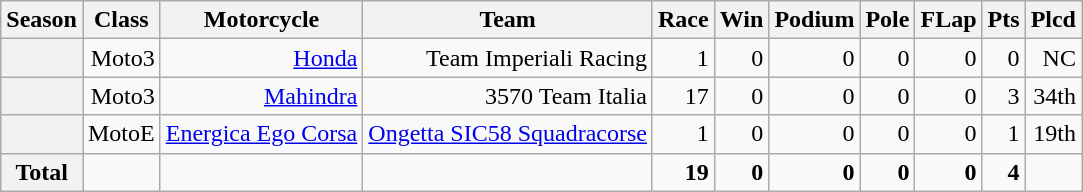<table class="wikitable" style=text-align:right>
<tr>
<th>Season</th>
<th>Class</th>
<th>Motorcycle</th>
<th>Team</th>
<th>Race</th>
<th>Win</th>
<th>Podium</th>
<th>Pole</th>
<th>FLap</th>
<th>Pts</th>
<th>Plcd</th>
</tr>
<tr>
<th></th>
<td>Moto3</td>
<td><a href='#'>Honda</a></td>
<td>Team Imperiali Racing</td>
<td>1</td>
<td>0</td>
<td>0</td>
<td>0</td>
<td>0</td>
<td>0</td>
<td>NC</td>
</tr>
<tr>
<th></th>
<td>Moto3</td>
<td><a href='#'>Mahindra</a></td>
<td>3570 Team Italia</td>
<td>17</td>
<td>0</td>
<td>0</td>
<td>0</td>
<td>0</td>
<td>3</td>
<td>34th</td>
</tr>
<tr>
<th></th>
<td>MotoE</td>
<td><a href='#'>Energica Ego Corsa</a></td>
<td><a href='#'>Ongetta SIC58 Squadracorse</a></td>
<td>1</td>
<td>0</td>
<td>0</td>
<td>0</td>
<td>0</td>
<td>1</td>
<td>19th</td>
</tr>
<tr>
<th>Total</th>
<td></td>
<td></td>
<td></td>
<td><strong>19</strong></td>
<td><strong>0</strong></td>
<td><strong>0</strong></td>
<td><strong>0</strong></td>
<td><strong>0</strong></td>
<td><strong>4</strong></td>
<td></td>
</tr>
</table>
